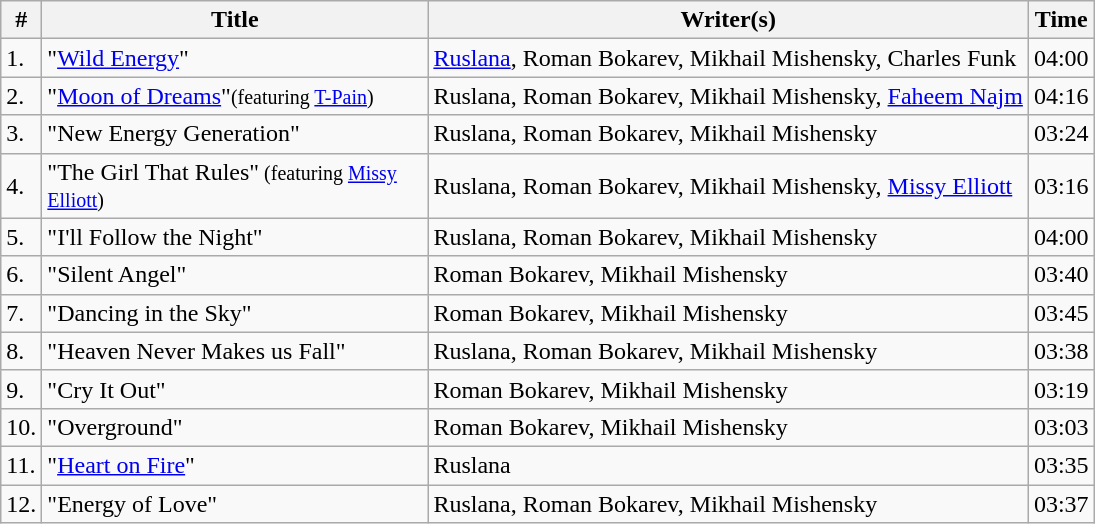<table class="wikitable">
<tr>
<th>#</th>
<th width="250">Title</th>
<th>Writer(s)</th>
<th>Time</th>
</tr>
<tr>
<td>1.</td>
<td>"<a href='#'>Wild Energy</a>"</td>
<td><a href='#'>Ruslana</a>, Roman Bokarev, Mikhail Mishensky, Charles Funk</td>
<td>04:00</td>
</tr>
<tr>
<td>2.</td>
<td>"<a href='#'>Moon of Dreams</a>"<small>(featuring <a href='#'>T-Pain</a>)</small></td>
<td>Ruslana, Roman Bokarev, Mikhail Mishensky, <a href='#'>Faheem Najm</a></td>
<td>04:16</td>
</tr>
<tr>
<td>3.</td>
<td>"New Energy Generation"</td>
<td>Ruslana, Roman Bokarev, Mikhail Mishensky</td>
<td>03:24</td>
</tr>
<tr>
<td>4.</td>
<td>"The Girl That Rules"<small> (featuring <a href='#'>Missy Elliott</a>)</small></td>
<td>Ruslana, Roman Bokarev, Mikhail Mishensky, <a href='#'>Missy Elliott</a></td>
<td>03:16</td>
</tr>
<tr>
<td>5.</td>
<td>"I'll Follow the Night"</td>
<td>Ruslana, Roman Bokarev, Mikhail Mishensky</td>
<td>04:00</td>
</tr>
<tr>
<td>6.</td>
<td>"Silent Angel"</td>
<td>Roman Bokarev, Mikhail Mishensky</td>
<td>03:40</td>
</tr>
<tr>
<td>7.</td>
<td>"Dancing in the Sky"</td>
<td>Roman Bokarev, Mikhail Mishensky</td>
<td>03:45</td>
</tr>
<tr>
<td>8.</td>
<td>"Heaven Never Makes us Fall"</td>
<td>Ruslana, Roman Bokarev, Mikhail Mishensky</td>
<td>03:38</td>
</tr>
<tr>
<td>9.</td>
<td>"Cry It Out"</td>
<td>Roman Bokarev, Mikhail Mishensky</td>
<td>03:19</td>
</tr>
<tr>
<td>10.</td>
<td>"Overground"</td>
<td>Roman Bokarev, Mikhail Mishensky</td>
<td>03:03</td>
</tr>
<tr>
<td>11.</td>
<td>"<a href='#'>Heart on Fire</a>"</td>
<td>Ruslana</td>
<td>03:35</td>
</tr>
<tr>
<td>12.</td>
<td>"Energy of Love"</td>
<td>Ruslana, Roman Bokarev, Mikhail Mishensky</td>
<td>03:37</td>
</tr>
</table>
